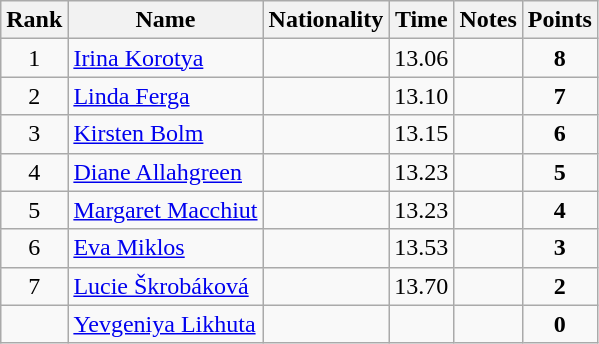<table class="wikitable sortable" style="text-align:center">
<tr>
<th>Rank</th>
<th>Name</th>
<th>Nationality</th>
<th>Time</th>
<th>Notes</th>
<th>Points</th>
</tr>
<tr>
<td>1</td>
<td align=left><a href='#'>Irina Korotya</a></td>
<td align=left></td>
<td>13.06</td>
<td></td>
<td><strong>8</strong></td>
</tr>
<tr>
<td>2</td>
<td align=left><a href='#'>Linda Ferga</a></td>
<td align=left></td>
<td>13.10</td>
<td></td>
<td><strong>7</strong></td>
</tr>
<tr>
<td>3</td>
<td align=left><a href='#'>Kirsten Bolm</a></td>
<td align=left></td>
<td>13.15</td>
<td></td>
<td><strong>6</strong></td>
</tr>
<tr>
<td>4</td>
<td align=left><a href='#'>Diane Allahgreen</a></td>
<td align=left></td>
<td>13.23</td>
<td></td>
<td><strong>5</strong></td>
</tr>
<tr>
<td>5</td>
<td align=left><a href='#'>Margaret Macchiut</a></td>
<td align=left></td>
<td>13.23</td>
<td></td>
<td><strong>4</strong></td>
</tr>
<tr>
<td>6</td>
<td align=left><a href='#'>Eva Miklos</a></td>
<td align=left></td>
<td>13.53</td>
<td></td>
<td><strong>3</strong></td>
</tr>
<tr>
<td>7</td>
<td align=left><a href='#'>Lucie Škrobáková</a></td>
<td align=left></td>
<td>13.70</td>
<td></td>
<td><strong>2</strong></td>
</tr>
<tr>
<td></td>
<td align=left><a href='#'>Yevgeniya Likhuta</a></td>
<td align=left></td>
<td></td>
<td></td>
<td><strong>0</strong></td>
</tr>
</table>
